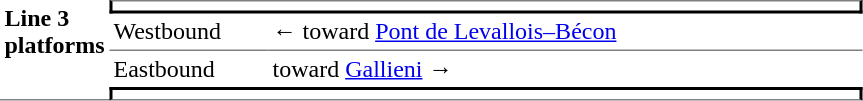<table border=0 cellspacing=0 cellpadding=3>
<tr>
<td style="border-bottom:solid 1px gray;" width=50 rowspan=10 valign=top><strong>Line 3 platforms</strong></td>
<td style="border-top:solid 1px gray;border-right:solid 2px black;border-left:solid 2px black;border-bottom:solid 2px black;text-align:center;" colspan=2></td>
</tr>
<tr>
<td style="border-bottom:solid 1px gray;" width=100>Westbound</td>
<td style="border-bottom:solid 1px gray;" width=390>←   toward <a href='#'>Pont de Levallois–Bécon</a> </td>
</tr>
<tr>
<td>Eastbound</td>
<td>   toward <a href='#'>Gallieni</a>  →</td>
</tr>
<tr>
<td style="border-top:solid 2px black;border-right:solid 2px black;border-left:solid 2px black;border-bottom:solid 1px gray;text-align:center;" colspan=2></td>
</tr>
</table>
